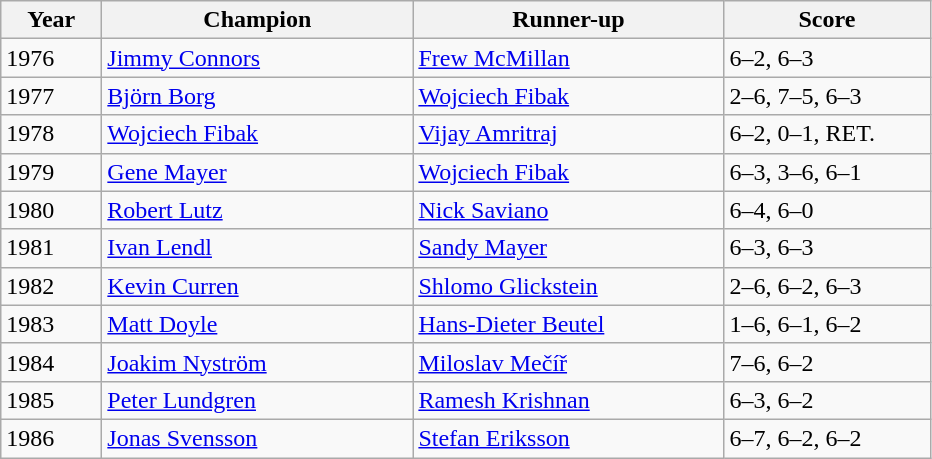<table class="wikitable">
<tr>
<th style="width:60px">Year</th>
<th style="width:200px">Champion</th>
<th style="width:200px">Runner-up</th>
<th style="width:130px">Score</th>
</tr>
<tr>
<td>1976</td>
<td> <a href='#'>Jimmy Connors</a></td>
<td> <a href='#'>Frew McMillan</a></td>
<td>6–2, 6–3</td>
</tr>
<tr>
<td>1977</td>
<td> <a href='#'>Björn Borg</a></td>
<td> <a href='#'>Wojciech Fibak</a></td>
<td>2–6, 7–5, 6–3</td>
</tr>
<tr>
<td>1978</td>
<td> <a href='#'>Wojciech Fibak</a></td>
<td> <a href='#'>Vijay Amritraj</a></td>
<td>6–2, 0–1, RET.</td>
</tr>
<tr>
<td>1979</td>
<td> <a href='#'>Gene Mayer</a></td>
<td> <a href='#'>Wojciech Fibak</a></td>
<td>6–3, 3–6, 6–1</td>
</tr>
<tr>
<td>1980</td>
<td> <a href='#'>Robert Lutz</a></td>
<td> <a href='#'>Nick Saviano</a></td>
<td>6–4, 6–0</td>
</tr>
<tr>
<td>1981</td>
<td> <a href='#'>Ivan Lendl</a></td>
<td> <a href='#'>Sandy Mayer</a></td>
<td>6–3, 6–3</td>
</tr>
<tr>
<td>1982</td>
<td> <a href='#'>Kevin Curren</a></td>
<td> <a href='#'>Shlomo Glickstein</a></td>
<td>2–6, 6–2, 6–3</td>
</tr>
<tr>
<td>1983</td>
<td> <a href='#'>Matt Doyle</a></td>
<td> <a href='#'>Hans-Dieter Beutel</a></td>
<td>1–6, 6–1, 6–2</td>
</tr>
<tr>
<td>1984</td>
<td> <a href='#'>Joakim Nyström</a></td>
<td> <a href='#'>Miloslav Mečíř</a></td>
<td>7–6, 6–2</td>
</tr>
<tr>
<td>1985</td>
<td> <a href='#'>Peter Lundgren</a></td>
<td> <a href='#'>Ramesh Krishnan</a></td>
<td>6–3, 6–2</td>
</tr>
<tr>
<td>1986</td>
<td> <a href='#'>Jonas Svensson</a></td>
<td> <a href='#'>Stefan Eriksson</a></td>
<td>6–7, 6–2, 6–2</td>
</tr>
</table>
